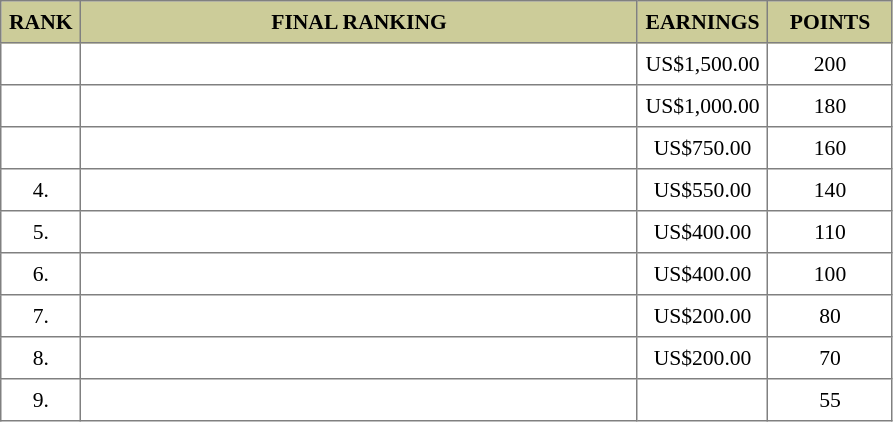<table border="1" cellspacing="2" cellpadding="5" style="border-collapse: collapse; font-size: 90%;">
<tr bgcolor="CCCC99">
<th>RANK</th>
<th style="width: 25em">FINAL RANKING</th>
<th style="width: 5em">EARNINGS</th>
<th style="width: 5em">POINTS</th>
</tr>
<tr>
<td align="center"></td>
<td></td>
<td align="center">US$1,500.00</td>
<td align="center">200</td>
</tr>
<tr>
<td align="center"></td>
<td></td>
<td align="center">US$1,000.00</td>
<td align="center">180</td>
</tr>
<tr>
<td align="center"></td>
<td></td>
<td align="center">US$750.00</td>
<td align="center">160</td>
</tr>
<tr>
<td align="center">4.</td>
<td></td>
<td align="center">US$550.00</td>
<td align="center">140</td>
</tr>
<tr>
<td align="center">5.</td>
<td></td>
<td align="center">US$400.00</td>
<td align="center">110</td>
</tr>
<tr>
<td align="center">6.</td>
<td></td>
<td align="center">US$400.00</td>
<td align="center">100</td>
</tr>
<tr>
<td align="center">7.</td>
<td></td>
<td align="center">US$200.00</td>
<td align="center">80</td>
</tr>
<tr>
<td align="center">8.</td>
<td></td>
<td align="center">US$200.00</td>
<td align="center">70</td>
</tr>
<tr>
<td align="center">9.</td>
<td></td>
<td align="center"></td>
<td align="center">55</td>
</tr>
</table>
